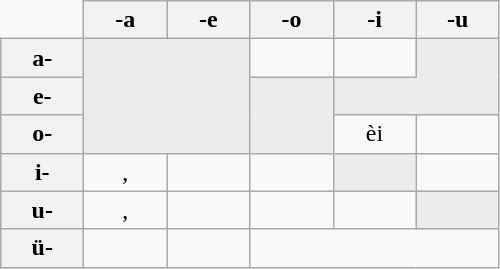<table class="wikitable" style="text-align:center;border:none">
<tr>
<th style="background:none;border-style:none"></th>
<th style="min-width:3em" scope="col">-a</th>
<th style="min-width:3em" scope="col">-e</th>
<th style="min-width:3em" scope="col">-o</th>
<th style="min-width:3em" scope="col">-i</th>
<th style="min-width:3em" scope="col">-u</th>
</tr>
<tr>
<th style="min-width:3em" scope="row">a-</th>
<td colspan="2" rowspan="3" class="table-na" style="background-color:#ececec;border-style:none solid none none"></td>
<td></td>
<td></td>
<td class="table-na" style="background-color:#ececec;border-style:none solid none none"></td>
</tr>
<tr>
<th style="min-width:3em" scope="row">e-</th>
<td rowspan="2" class="table-na" style="background-color:#ececec;border-style:none solid none none"></td>
<td colspan="2" class="table-na" style="background-color:#ececec;border-style:none solid none none"></td>
</tr>
<tr>
<th style="min-width:3em" scope="row">o-</th>
<td>èi</td>
<td></td>
</tr>
<tr>
<th style="min-width:3em" scope="row">i-</th>
<td>, </td>
<td></td>
<td></td>
<td class="table-na" style="background-color:#ececec;border-style:none"></td>
<td></td>
</tr>
<tr>
<th style="min-width:3em" scope="row">u-</th>
<td>, </td>
<td></td>
<td></td>
<td></td>
<td class="table-na" style="background-color:#ececec;border-style:none solid none none"></td>
</tr>
<tr>
<th style="min-width:3em" scope="row">ü-</th>
<td></td>
<td></td>
<td colspan="3"></td>
</tr>
</table>
